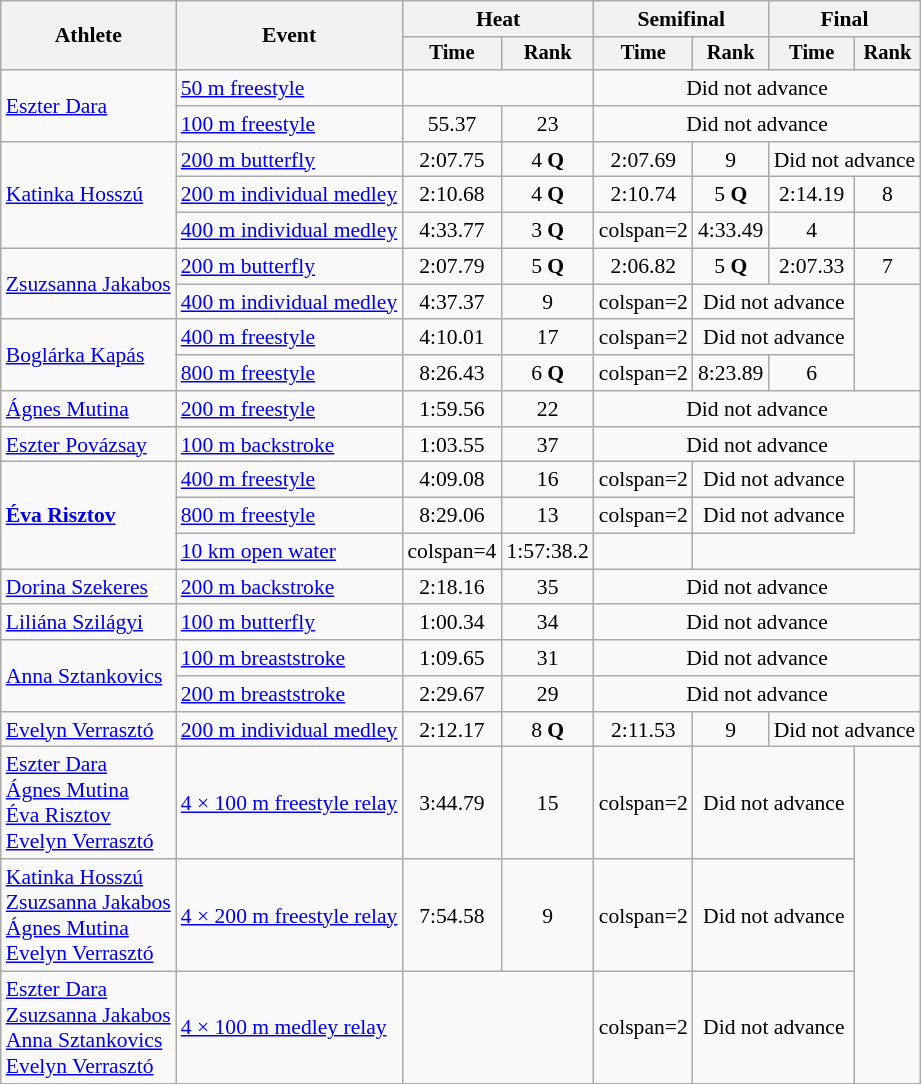<table class=wikitable style="font-size:90%;">
<tr>
<th rowspan=2>Athlete</th>
<th rowspan=2>Event</th>
<th colspan=2>Heat</th>
<th colspan=2>Semifinal</th>
<th colspan=2>Final</th>
</tr>
<tr style="font-size:95%">
<th>Time</th>
<th>Rank</th>
<th>Time</th>
<th>Rank</th>
<th>Time</th>
<th>Rank</th>
</tr>
<tr align=center>
<td rowspan=2 align=left><a href='#'>Eszter Dara</a></td>
<td align=left><a href='#'>50 m freestyle</a></td>
<td colspan=2></td>
<td colspan=4>Did not advance</td>
</tr>
<tr align=center>
<td align=left><a href='#'>100 m freestyle</a></td>
<td>55.37</td>
<td>23</td>
<td colspan=4>Did not advance</td>
</tr>
<tr align=center>
<td rowspan=3 align=left><a href='#'>Katinka Hosszú</a></td>
<td align=left><a href='#'>200 m butterfly</a></td>
<td>2:07.75</td>
<td>4 <strong>Q</strong></td>
<td>2:07.69</td>
<td>9</td>
<td colspan=2>Did not advance</td>
</tr>
<tr align=center>
<td align=left><a href='#'>200 m individual medley</a></td>
<td>2:10.68</td>
<td>4 <strong>Q</strong></td>
<td>2:10.74</td>
<td>5 <strong>Q</strong></td>
<td>2:14.19</td>
<td>8</td>
</tr>
<tr align=center>
<td align=left><a href='#'>400 m individual medley</a></td>
<td>4:33.77</td>
<td>3 <strong>Q</strong></td>
<td>colspan=2 </td>
<td>4:33.49</td>
<td>4</td>
</tr>
<tr align=center>
<td rowspan=2 align=left><a href='#'>Zsuzsanna Jakabos</a></td>
<td align=left><a href='#'>200 m butterfly</a></td>
<td>2:07.79</td>
<td>5 <strong>Q</strong></td>
<td>2:06.82</td>
<td>5 <strong>Q</strong></td>
<td>2:07.33</td>
<td>7</td>
</tr>
<tr align=center>
<td align=left><a href='#'>400 m individual medley</a></td>
<td>4:37.37</td>
<td>9</td>
<td>colspan=2 </td>
<td colspan=2>Did not advance</td>
</tr>
<tr align=center>
<td rowspan=2 align=left><a href='#'>Boglárka Kapás</a></td>
<td align=left><a href='#'>400 m freestyle</a></td>
<td>4:10.01</td>
<td>17</td>
<td>colspan=2 </td>
<td colspan=2>Did not advance</td>
</tr>
<tr align=center>
<td align=left><a href='#'>800 m freestyle</a></td>
<td>8:26.43</td>
<td>6 <strong>Q</strong></td>
<td>colspan=2 </td>
<td>8:23.89</td>
<td>6</td>
</tr>
<tr align=center>
<td align=left><a href='#'>Ágnes Mutina</a></td>
<td align=left><a href='#'>200 m freestyle</a></td>
<td>1:59.56</td>
<td>22</td>
<td colspan=4>Did not advance</td>
</tr>
<tr align=center>
<td align=left><a href='#'>Eszter Povázsay</a></td>
<td align=left><a href='#'>100 m backstroke</a></td>
<td>1:03.55</td>
<td>37</td>
<td colspan=4>Did not advance</td>
</tr>
<tr align=center>
<td rowspan=3 align=left><strong><a href='#'>Éva Risztov</a></strong></td>
<td align=left><a href='#'>400 m freestyle</a></td>
<td>4:09.08</td>
<td>16</td>
<td>colspan=2 </td>
<td colspan=2>Did not advance</td>
</tr>
<tr align=center>
<td align=left><a href='#'>800 m freestyle</a></td>
<td>8:29.06</td>
<td>13</td>
<td>colspan=2 </td>
<td colspan=2>Did not advance</td>
</tr>
<tr align=center>
<td align=left><a href='#'>10 km open water</a></td>
<td>colspan=4 </td>
<td>1:57:38.2</td>
<td></td>
</tr>
<tr align=center>
<td align=left><a href='#'>Dorina Szekeres</a></td>
<td align=left><a href='#'>200 m backstroke</a></td>
<td>2:18.16</td>
<td>35</td>
<td colspan=4>Did not advance</td>
</tr>
<tr align=center>
<td align=left><a href='#'>Liliána Szilágyi</a></td>
<td align=left><a href='#'>100 m butterfly</a></td>
<td>1:00.34</td>
<td>34</td>
<td colspan=4>Did not advance</td>
</tr>
<tr align=center>
<td rowspan=2 align=left><a href='#'>Anna Sztankovics</a></td>
<td align=left><a href='#'>100 m breaststroke</a></td>
<td>1:09.65</td>
<td>31</td>
<td colspan=4>Did not advance</td>
</tr>
<tr align=center>
<td align=left><a href='#'>200 m breaststroke</a></td>
<td>2:29.67</td>
<td>29</td>
<td colspan=4>Did not advance</td>
</tr>
<tr align=center>
<td align=left><a href='#'>Evelyn Verrasztó</a></td>
<td align=left><a href='#'>200 m individual medley</a></td>
<td>2:12.17</td>
<td>8 <strong>Q</strong></td>
<td>2:11.53</td>
<td>9</td>
<td colspan=2>Did not advance</td>
</tr>
<tr align=center>
<td align=left><a href='#'>Eszter Dara</a><br><a href='#'>Ágnes Mutina</a><br><a href='#'>Éva Risztov</a><br><a href='#'>Evelyn Verrasztó</a></td>
<td align=left><a href='#'>4 × 100 m freestyle relay</a></td>
<td>3:44.79</td>
<td>15</td>
<td>colspan=2 </td>
<td colspan=2>Did not advance</td>
</tr>
<tr align=center>
<td align=left><a href='#'>Katinka Hosszú</a><br><a href='#'>Zsuzsanna Jakabos</a><br><a href='#'>Ágnes Mutina</a><br><a href='#'>Evelyn Verrasztó</a></td>
<td align=left><a href='#'>4 × 200 m freestyle relay</a></td>
<td>7:54.58</td>
<td>9</td>
<td>colspan=2 </td>
<td colspan=2>Did not advance</td>
</tr>
<tr align=center>
<td align=left><a href='#'>Eszter Dara</a><br><a href='#'>Zsuzsanna Jakabos</a><br><a href='#'>Anna Sztankovics</a><br><a href='#'>Evelyn Verrasztó</a></td>
<td align=left><a href='#'>4 × 100 m medley relay</a></td>
<td colspan=2></td>
<td>colspan=2 </td>
<td colspan=2>Did not advance</td>
</tr>
</table>
